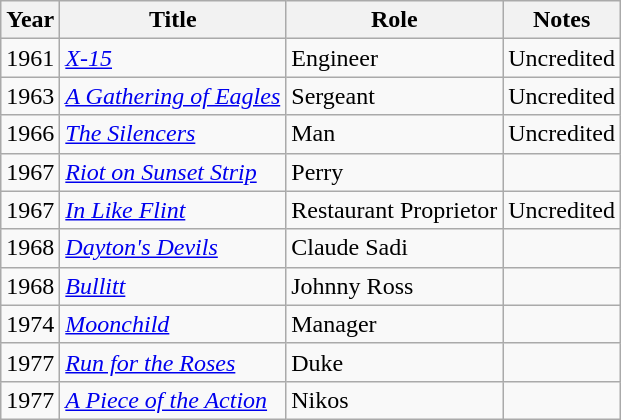<table class="wikitable sortable">
<tr>
<th>Year</th>
<th>Title</th>
<th>Role</th>
<th>Notes</th>
</tr>
<tr>
<td>1961</td>
<td><em><a href='#'>X-15</a></em></td>
<td>Engineer</td>
<td>Uncredited</td>
</tr>
<tr>
<td>1963</td>
<td><em><a href='#'>A Gathering of Eagles</a></em></td>
<td>Sergeant</td>
<td>Uncredited</td>
</tr>
<tr>
<td>1966</td>
<td><em><a href='#'>The Silencers</a></em></td>
<td>Man</td>
<td>Uncredited</td>
</tr>
<tr>
<td>1967</td>
<td><em><a href='#'>Riot on Sunset Strip</a></em></td>
<td>Perry</td>
<td></td>
</tr>
<tr>
<td>1967</td>
<td><em><a href='#'>In Like Flint</a></em></td>
<td>Restaurant Proprietor</td>
<td>Uncredited</td>
</tr>
<tr>
<td>1968</td>
<td><em><a href='#'>Dayton's Devils</a></em></td>
<td>Claude Sadi</td>
<td></td>
</tr>
<tr>
<td>1968</td>
<td><em><a href='#'>Bullitt</a></em></td>
<td>Johnny Ross</td>
<td></td>
</tr>
<tr>
<td>1974</td>
<td><em><a href='#'>Moonchild</a></em></td>
<td>Manager</td>
<td></td>
</tr>
<tr>
<td>1977</td>
<td><em><a href='#'>Run for the Roses</a></em></td>
<td>Duke</td>
<td></td>
</tr>
<tr>
<td>1977</td>
<td><em><a href='#'>A Piece of the Action</a></em></td>
<td>Nikos</td>
<td></td>
</tr>
</table>
